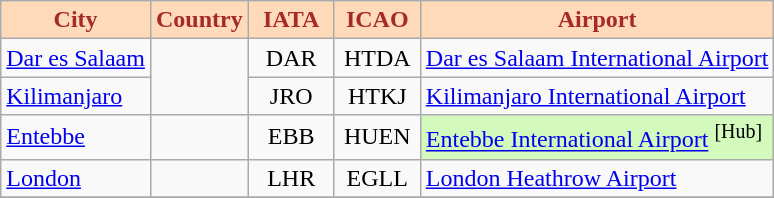<table class="sortable wikitable toccolours">
<tr>
<th style="background-color:#FFDAB9;color: brown">City</th>
<th style="background-color:#FFDAB9;color: brown">Country</th>
<th style="background-color:#FFDAB9;color: brown;width:50px;">IATA</th>
<th style="background-color:#FFDAB9;color: brown;width:50px;">ICAO</th>
<th style="background-color:#FFDAB9;color: brown">Airport</th>
</tr>
<tr>
<td><a href='#'>Dar es Salaam</a></td>
<td rowspan=2></td>
<td align=center>DAR</td>
<td align=center>HTDA</td>
<td><a href='#'>Dar es Salaam International Airport</a></td>
</tr>
<tr>
<td><a href='#'>Kilimanjaro</a></td>
<td align=center>JRO</td>
<td align=center>HTKJ</td>
<td><a href='#'>Kilimanjaro International Airport</a></td>
</tr>
<tr>
<td><a href='#'>Entebbe</a></td>
<td></td>
<td align=center>EBB</td>
<td align=center>HUEN</td>
<td bgcolor=#D3F9BC><a href='#'>Entebbe International Airport</a> <sup>[Hub]</sup></td>
</tr>
<tr>
<td><a href='#'>London</a></td>
<td></td>
<td align=center>LHR</td>
<td align=center>EGLL</td>
<td><a href='#'>London Heathrow Airport</a></td>
</tr>
<tr>
</tr>
</table>
